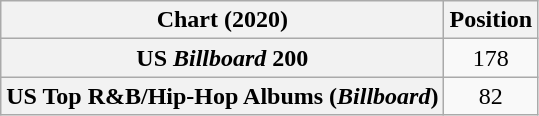<table class="wikitable sortable plainrowheaders" style="text-align:center">
<tr>
<th scope="col">Chart (2020)</th>
<th scope="col">Position</th>
</tr>
<tr>
<th scope="row">US <em>Billboard</em> 200</th>
<td>178</td>
</tr>
<tr>
<th scope="row">US Top R&B/Hip-Hop Albums (<em>Billboard</em>)</th>
<td>82</td>
</tr>
</table>
